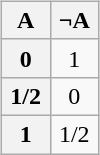<table style="border-spacing: 10px 0;" align="center">
<tr valign="bottom">
<td><br><table class="wikitable" style="text-align:center;">
<tr>
<th width="25">A</th>
<th width="25">¬A</th>
</tr>
<tr>
<th scope="row">0</th>
<td>1</td>
</tr>
<tr>
<th scope="row">1/2</th>
<td>0</td>
</tr>
<tr>
<th scope="row">1</th>
<td>1/2</td>
</tr>
</table>
</td>
</tr>
</table>
